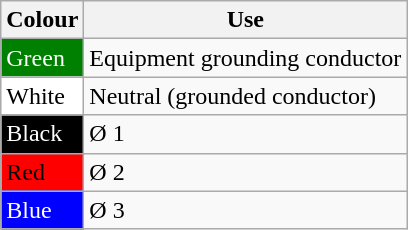<table class=wikitable>
<tr>
<th>Colour</th>
<th>Use</th>
</tr>
<tr>
<td style="background:green; color:white;">Green</td>
<td>Equipment grounding conductor</td>
</tr>
<tr>
<td style="background:white;">White</td>
<td>Neutral (grounded conductor)</td>
</tr>
<tr>
<td style="background:black; color:white;">Black</td>
<td>Ø 1</td>
</tr>
<tr>
<td style="background:red;">Red</td>
<td>Ø 2</td>
</tr>
<tr>
<td style="background:blue; color:white;">Blue</td>
<td>Ø 3</td>
</tr>
</table>
